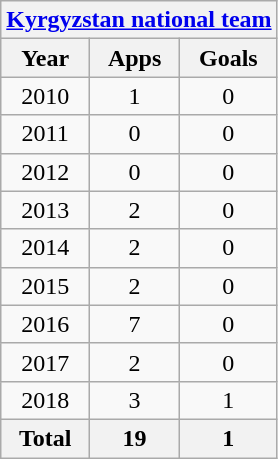<table class="wikitable" style="text-align:center">
<tr>
<th colspan=3><a href='#'>Kyrgyzstan national team</a></th>
</tr>
<tr>
<th>Year</th>
<th>Apps</th>
<th>Goals</th>
</tr>
<tr>
<td>2010</td>
<td>1</td>
<td>0</td>
</tr>
<tr>
<td>2011</td>
<td>0</td>
<td>0</td>
</tr>
<tr>
<td>2012</td>
<td>0</td>
<td>0</td>
</tr>
<tr>
<td>2013</td>
<td>2</td>
<td>0</td>
</tr>
<tr>
<td>2014</td>
<td>2</td>
<td>0</td>
</tr>
<tr>
<td>2015</td>
<td>2</td>
<td>0</td>
</tr>
<tr>
<td>2016</td>
<td>7</td>
<td>0</td>
</tr>
<tr>
<td>2017</td>
<td>2</td>
<td>0</td>
</tr>
<tr>
<td>2018</td>
<td>3</td>
<td>1</td>
</tr>
<tr>
<th>Total</th>
<th>19</th>
<th>1</th>
</tr>
</table>
